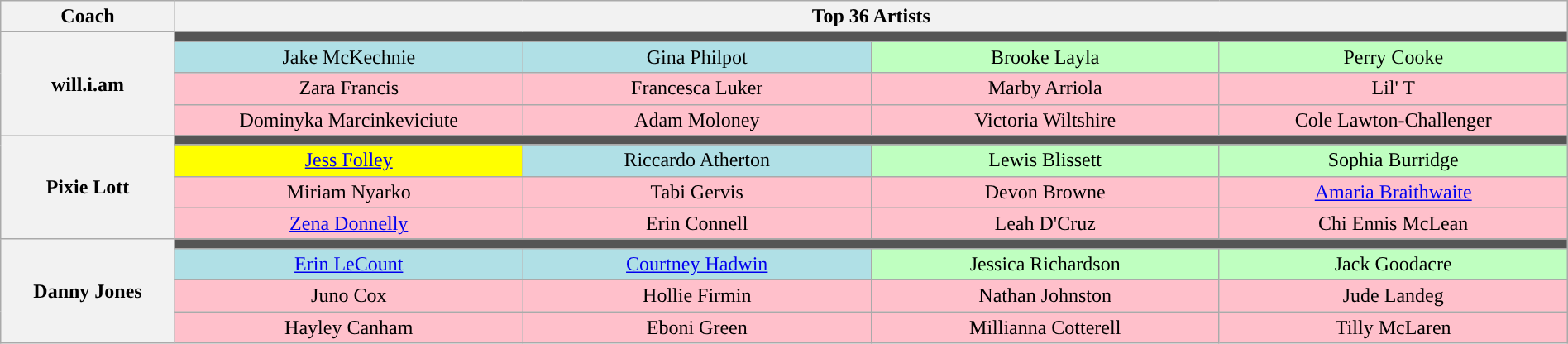<table class="wikitable" style="text-align:center; width:100%;">
<tr>
<th scope="col" style="width:10%;">Coach</th>
<th colspan="4" scope="col">Top 36 Artists</th>
</tr>
<tr>
<th scope="row" rowspan="4">will.i.am</th>
<td colspan="4" style="background:#555;"></td>
</tr>
<tr>
<td style="background:#B0E0E6;" width="20%">Jake McKechnie</td>
<td style="background:#B0E0E6;" width="20%">Gina Philpot</td>
<td style="background:#BFFFC0;" width="20%">Brooke Layla</td>
<td style="background:#BFFFC0;" width="20%">Perry Cooke</td>
</tr>
<tr>
<td style="background:pink;">Zara Francis</td>
<td style="background:pink;">Francesca Luker</td>
<td style="background:pink;">Marby Arriola</td>
<td style="background:pink;">Lil' T</td>
</tr>
<tr>
<td style="background:pink;">Dominyka Marcinkeviciute</td>
<td style="background:pink;">Adam Moloney</td>
<td style="background:pink;">Victoria Wiltshire</td>
<td style="background:pink;">Cole Lawton-Challenger</td>
</tr>
<tr>
<th rowspan="4">Pixie Lott</th>
<td colspan="4" style="background:#555;"></td>
</tr>
<tr>
<td style="background:yellow;"><a href='#'>Jess Folley</a></td>
<td style="background:#B0E0E6;">Riccardo Atherton</td>
<td style="background:#BFFFC0;">Lewis Blissett</td>
<td style="background:#BFFFC0;">Sophia Burridge</td>
</tr>
<tr>
<td style="background:pink;">Miriam Nyarko</td>
<td style="background:pink;">Tabi Gervis</td>
<td style="background:pink;">Devon Browne</td>
<td style="background:pink;"><a href='#'>Amaria Braithwaite</a></td>
</tr>
<tr>
<td style="background:pink;"><a href='#'>Zena Donnelly</a></td>
<td style="background:pink;">Erin Connell</td>
<td style="background:pink;">Leah D'Cruz</td>
<td style="background:pink;">Chi Ennis McLean</td>
</tr>
<tr>
<th scope="row" rowspan="4">Danny Jones</th>
<td colspan="4" style="background:#555;"></td>
</tr>
<tr>
<td style="background:#B0E0E6;"><a href='#'>Erin LeCount</a></td>
<td style="background:#B0E0E6;"><a href='#'>Courtney Hadwin</a></td>
<td style="background:#BFFFC0;">Jessica Richardson</td>
<td style="background:#BFFFC0;">Jack Goodacre</td>
</tr>
<tr>
<td style="background:pink;">Juno Cox</td>
<td style="background:pink;">Hollie Firmin</td>
<td style="background:pink;">Nathan Johnston</td>
<td style="background:pink;">Jude Landeg</td>
</tr>
<tr>
<td style="background:pink;">Hayley Canham</td>
<td style="background:pink;">Eboni Green</td>
<td style="background:pink;">Millianna Cotterell</td>
<td style="background:pink;">Tilly McLaren</td>
</tr>
</table>
